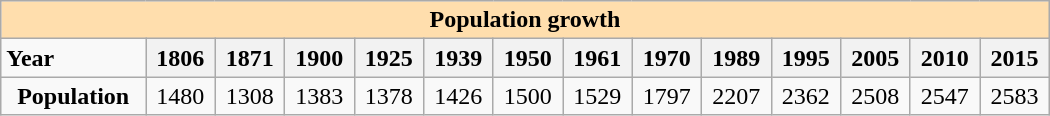<table class="wikitable" align="center" width="700">
<tr>
<th colspan="15" style="background:#FFDEAD;">Population growth</th>
</tr>
<tr>
<td><strong>Year</strong></td>
<th>1806</th>
<th>1871</th>
<th>1900</th>
<th>1925</th>
<th>1939</th>
<th>1950</th>
<th>1961</th>
<th>1970</th>
<th>1989</th>
<th>1995</th>
<th>2005</th>
<th>2010</th>
<th>2015</th>
</tr>
<tr align="center">
<td><strong>Population</strong></td>
<td>1480</td>
<td>1308</td>
<td>1383</td>
<td>1378</td>
<td>1426</td>
<td>1500</td>
<td>1529</td>
<td>1797</td>
<td>2207</td>
<td>2362</td>
<td>2508</td>
<td>2547</td>
<td>2583</td>
</tr>
</table>
